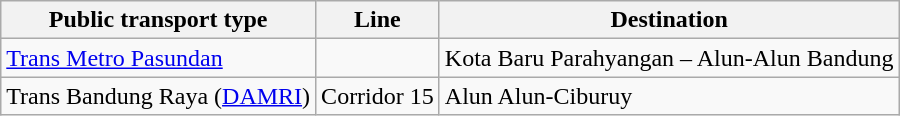<table class=wikitable sortable>
<tr>
<th>Public transport type</th>
<th>Line</th>
<th>Destination</th>
</tr>
<tr>
<td><a href='#'>Trans Metro Pasundan</a></td>
<td></td>
<td>Kota Baru Parahyangan – Alun-Alun Bandung</td>
</tr>
<tr>
<td rowspan="1">Trans Bandung Raya (<a href='#'>DAMRI</a>)</td>
<td>Corridor 15</td>
<td>Alun Alun-Ciburuy</td>
</tr>
</table>
